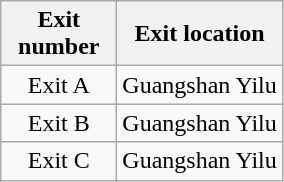<table class="wikitable">
<tr>
<th style="width:70px" colspan="2">Exit number</th>
<th>Exit location</th>
</tr>
<tr>
<td align="center" colspan="2">Exit A</td>
<td>Guangshan Yilu</td>
</tr>
<tr>
<td align="center" colspan="2">Exit B</td>
<td>Guangshan Yilu</td>
</tr>
<tr>
<td align="center" colspan="2">Exit C</td>
<td>Guangshan Yilu</td>
</tr>
</table>
